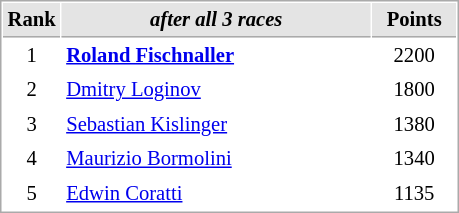<table cellspacing="1" cellpadding="3" style="border:1px solid #aaa; font-size:86%;">
<tr style="background:#e4e4e4;">
<th style="border-bottom:1px solid #aaa; width:10px;">Rank</th>
<th style="border-bottom:1px solid #aaa; width:200px;"><em>after all 3 races</em></th>
<th style="border-bottom:1px solid #aaa; width:50px;">Points</th>
</tr>
<tr>
<td align=center>1</td>
<td> <strong><a href='#'>Roland Fischnaller</a></strong></td>
<td align=center>2200</td>
</tr>
<tr>
<td align=center>2</td>
<td> <a href='#'>Dmitry Loginov</a></td>
<td align=center>1800</td>
</tr>
<tr>
<td align=center>3</td>
<td> <a href='#'>Sebastian Kislinger</a></td>
<td align=center>1380</td>
</tr>
<tr>
<td align=center>4</td>
<td> <a href='#'>Maurizio Bormolini</a></td>
<td align=center>1340</td>
</tr>
<tr>
<td align=center>5</td>
<td> <a href='#'>Edwin Coratti</a></td>
<td align=center>1135</td>
</tr>
</table>
